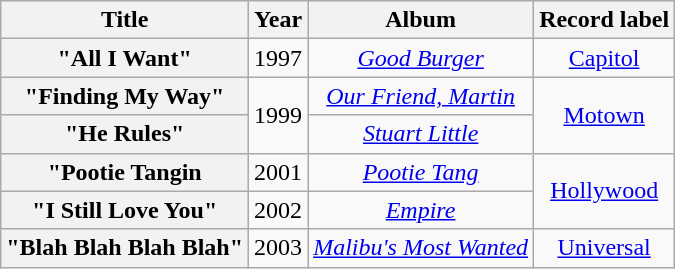<table class="wikitable plainrowheaders" style="text-align:center;">
<tr>
<th>Title</th>
<th>Year</th>
<th>Album</th>
<th>Record label</th>
</tr>
<tr>
<th scope="row">"All I Want"</th>
<td>1997</td>
<td><em><a href='#'>Good Burger</a></em></td>
<td><a href='#'>Capitol</a></td>
</tr>
<tr>
<th scope="row">"Finding My Way"</th>
<td rowspan="2">1999</td>
<td><em><a href='#'>Our Friend, Martin</a></em></td>
<td rowspan="2"><a href='#'>Motown</a></td>
</tr>
<tr>
<th scope="row">"He Rules"</th>
<td><em><a href='#'>Stuart Little</a></em></td>
</tr>
<tr>
<th scope="row">"Pootie Tangin</th>
<td>2001</td>
<td><em><a href='#'>Pootie Tang</a></em></td>
<td rowspan=2><a href='#'>Hollywood</a></td>
</tr>
<tr>
<th scope="row">"I Still Love You"</th>
<td>2002</td>
<td><em><a href='#'>Empire</a></em></td>
</tr>
<tr>
<th scope="row">"Blah Blah Blah Blah"</th>
<td>2003</td>
<td><em><a href='#'>Malibu's Most Wanted</a></em></td>
<td><a href='#'>Universal</a></td>
</tr>
</table>
